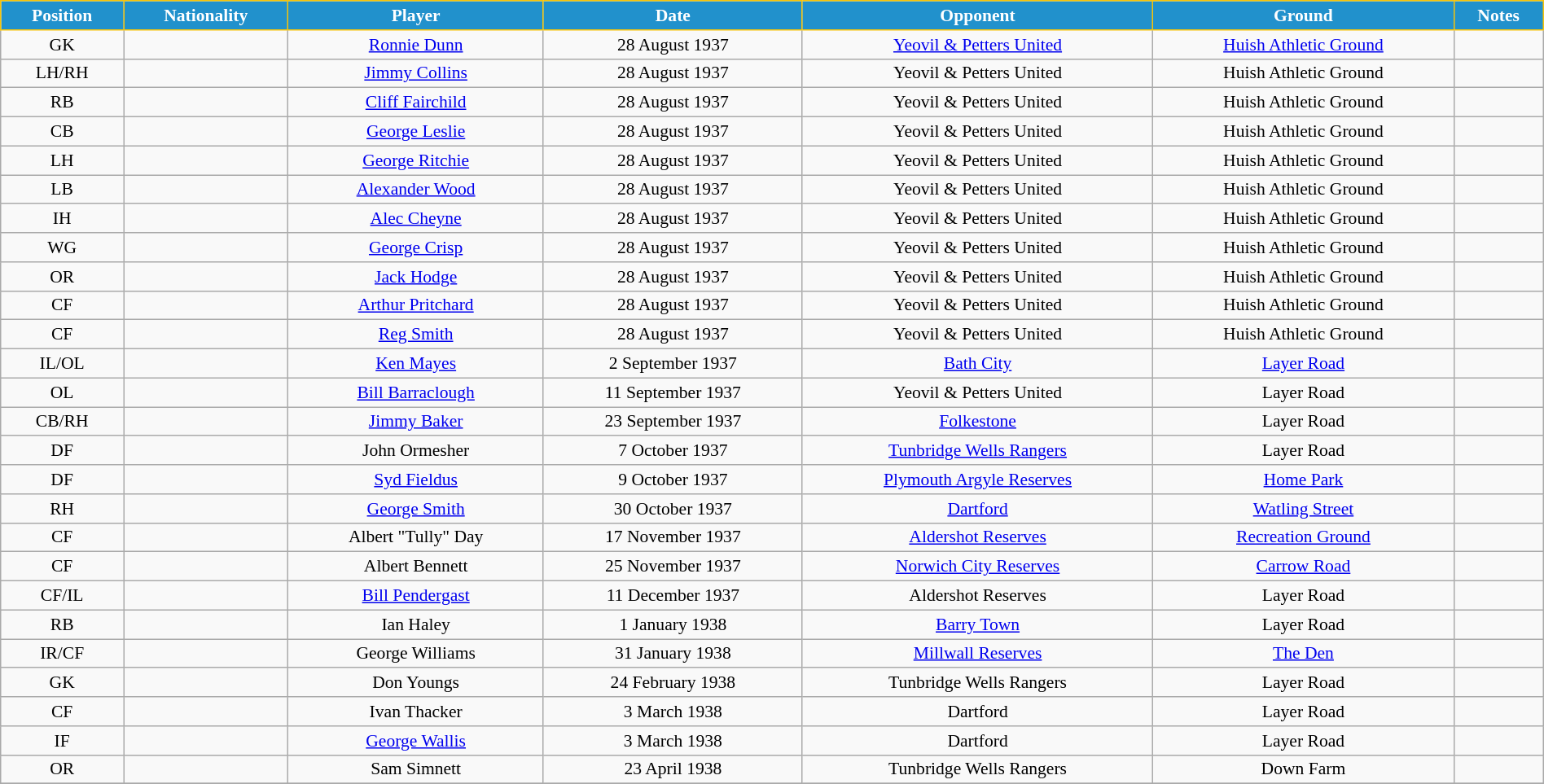<table class="wikitable" style="text-align:center; font-size:90%; width:100%;">
<tr>
<th style="background:#2191CC; color:white; border:1px solid #F7C408; text-align:center;">Position</th>
<th style="background:#2191CC; color:white; border:1px solid #F7C408; text-align:center;">Nationality</th>
<th style="background:#2191CC; color:white; border:1px solid #F7C408; text-align:center;">Player</th>
<th style="background:#2191CC; color:white; border:1px solid #F7C408; text-align:center;">Date</th>
<th style="background:#2191CC; color:white; border:1px solid #F7C408; text-align:center;">Opponent</th>
<th style="background:#2191CC; color:white; border:1px solid #F7C408; text-align:center;">Ground</th>
<th style="background:#2191CC; color:white; border:1px solid #F7C408; text-align:center;">Notes</th>
</tr>
<tr>
<td>GK</td>
<td></td>
<td><a href='#'>Ronnie Dunn</a></td>
<td>28 August 1937</td>
<td><a href='#'>Yeovil & Petters United</a></td>
<td><a href='#'>Huish Athletic Ground</a></td>
<td></td>
</tr>
<tr>
<td>LH/RH</td>
<td></td>
<td><a href='#'>Jimmy Collins</a></td>
<td>28 August 1937</td>
<td>Yeovil & Petters United</td>
<td>Huish Athletic Ground</td>
<td></td>
</tr>
<tr>
<td>RB</td>
<td></td>
<td><a href='#'>Cliff Fairchild</a></td>
<td>28 August 1937</td>
<td>Yeovil & Petters United</td>
<td>Huish Athletic Ground</td>
<td></td>
</tr>
<tr>
<td>CB</td>
<td></td>
<td><a href='#'>George Leslie</a></td>
<td>28 August 1937</td>
<td>Yeovil & Petters United</td>
<td>Huish Athletic Ground</td>
<td></td>
</tr>
<tr>
<td>LH</td>
<td></td>
<td><a href='#'>George Ritchie</a></td>
<td>28 August 1937</td>
<td>Yeovil & Petters United</td>
<td>Huish Athletic Ground</td>
<td></td>
</tr>
<tr>
<td>LB</td>
<td></td>
<td><a href='#'>Alexander Wood</a></td>
<td>28 August 1937</td>
<td>Yeovil & Petters United</td>
<td>Huish Athletic Ground</td>
<td></td>
</tr>
<tr>
<td>IH</td>
<td></td>
<td><a href='#'>Alec Cheyne</a></td>
<td>28 August 1937</td>
<td>Yeovil & Petters United</td>
<td>Huish Athletic Ground</td>
<td></td>
</tr>
<tr>
<td>WG</td>
<td></td>
<td><a href='#'>George Crisp</a></td>
<td>28 August 1937</td>
<td>Yeovil & Petters United</td>
<td>Huish Athletic Ground</td>
<td></td>
</tr>
<tr>
<td>OR</td>
<td></td>
<td><a href='#'>Jack Hodge</a></td>
<td>28 August 1937</td>
<td>Yeovil & Petters United</td>
<td>Huish Athletic Ground</td>
<td></td>
</tr>
<tr>
<td>CF</td>
<td></td>
<td><a href='#'>Arthur Pritchard</a></td>
<td>28 August 1937</td>
<td>Yeovil & Petters United</td>
<td>Huish Athletic Ground</td>
<td></td>
</tr>
<tr>
<td>CF</td>
<td></td>
<td><a href='#'>Reg Smith</a></td>
<td>28 August 1937</td>
<td>Yeovil & Petters United</td>
<td>Huish Athletic Ground</td>
<td></td>
</tr>
<tr>
<td>IL/OL</td>
<td></td>
<td><a href='#'>Ken Mayes</a></td>
<td>2 September 1937</td>
<td><a href='#'>Bath City</a></td>
<td><a href='#'>Layer Road</a></td>
<td></td>
</tr>
<tr>
<td>OL</td>
<td></td>
<td><a href='#'>Bill Barraclough</a></td>
<td>11 September 1937</td>
<td>Yeovil & Petters United</td>
<td>Layer Road</td>
<td></td>
</tr>
<tr>
<td>CB/RH</td>
<td></td>
<td><a href='#'>Jimmy Baker</a></td>
<td>23 September 1937</td>
<td><a href='#'>Folkestone</a></td>
<td>Layer Road</td>
<td></td>
</tr>
<tr>
<td>DF</td>
<td></td>
<td>John Ormesher</td>
<td>7 October 1937</td>
<td><a href='#'>Tunbridge Wells Rangers</a></td>
<td>Layer Road</td>
<td></td>
</tr>
<tr>
<td>DF</td>
<td></td>
<td><a href='#'>Syd Fieldus</a></td>
<td>9 October 1937</td>
<td><a href='#'>Plymouth Argyle Reserves</a></td>
<td><a href='#'>Home Park</a></td>
<td></td>
</tr>
<tr>
<td>RH</td>
<td></td>
<td><a href='#'>George Smith</a></td>
<td>30 October 1937</td>
<td><a href='#'>Dartford</a></td>
<td><a href='#'>Watling Street</a></td>
<td></td>
</tr>
<tr>
<td>CF</td>
<td></td>
<td>Albert "Tully" Day</td>
<td>17 November 1937</td>
<td><a href='#'>Aldershot Reserves</a></td>
<td><a href='#'>Recreation Ground</a></td>
<td></td>
</tr>
<tr>
<td>CF</td>
<td></td>
<td>Albert Bennett</td>
<td>25 November 1937</td>
<td><a href='#'>Norwich City Reserves</a></td>
<td><a href='#'>Carrow Road</a></td>
<td></td>
</tr>
<tr>
<td>CF/IL</td>
<td></td>
<td><a href='#'>Bill Pendergast</a></td>
<td>11 December 1937</td>
<td>Aldershot Reserves</td>
<td>Layer Road</td>
<td></td>
</tr>
<tr>
<td>RB</td>
<td></td>
<td>Ian Haley</td>
<td>1 January 1938</td>
<td><a href='#'>Barry Town</a></td>
<td>Layer Road</td>
<td></td>
</tr>
<tr>
<td>IR/CF</td>
<td></td>
<td>George Williams</td>
<td>31 January 1938</td>
<td><a href='#'>Millwall Reserves</a></td>
<td><a href='#'>The Den</a></td>
<td></td>
</tr>
<tr>
<td>GK</td>
<td></td>
<td>Don Youngs</td>
<td>24 February 1938</td>
<td>Tunbridge Wells Rangers</td>
<td>Layer Road</td>
<td></td>
</tr>
<tr>
<td>CF</td>
<td></td>
<td>Ivan Thacker</td>
<td>3 March 1938</td>
<td>Dartford</td>
<td>Layer Road</td>
<td></td>
</tr>
<tr>
<td>IF</td>
<td></td>
<td><a href='#'>George Wallis</a></td>
<td>3 March 1938</td>
<td>Dartford</td>
<td>Layer Road</td>
<td></td>
</tr>
<tr>
<td>OR</td>
<td></td>
<td>Sam Simnett</td>
<td>23 April 1938</td>
<td>Tunbridge Wells Rangers</td>
<td>Down Farm</td>
<td></td>
</tr>
<tr>
</tr>
</table>
